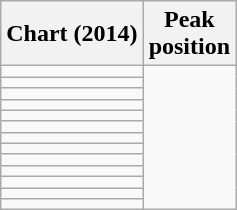<table class="wikitable sortable plainrowheaders">
<tr>
<th scope="col">Chart (2014)</th>
<th scope="col">Peak<br>position</th>
</tr>
<tr>
<td></td>
</tr>
<tr>
<td></td>
</tr>
<tr>
<td></td>
</tr>
<tr>
<td></td>
</tr>
<tr>
<td></td>
</tr>
<tr>
<td></td>
</tr>
<tr>
<td></td>
</tr>
<tr>
<td></td>
</tr>
<tr>
<td></td>
</tr>
<tr>
<td></td>
</tr>
<tr>
<td></td>
</tr>
<tr>
<td></td>
</tr>
<tr>
<td></td>
</tr>
</table>
